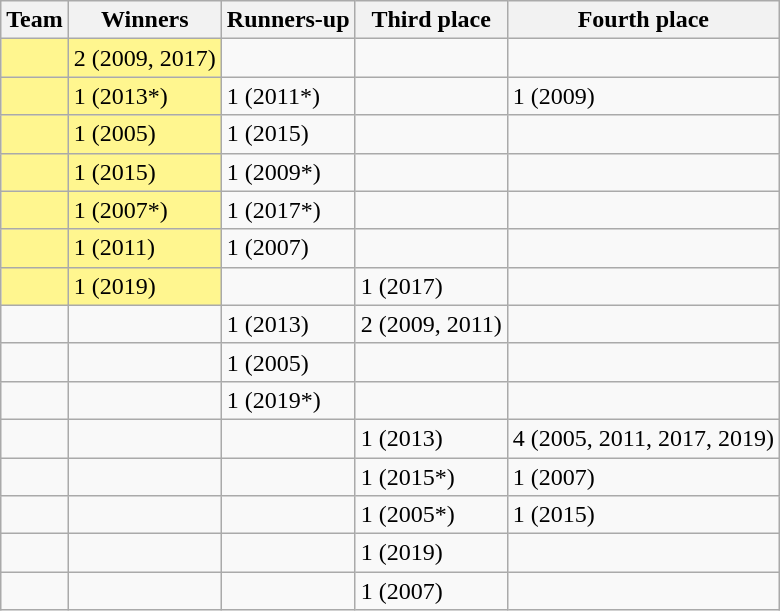<table class=wikitable>
<tr>
<th>Team</th>
<th>Winners</th>
<th>Runners-up</th>
<th>Third place</th>
<th>Fourth place</th>
</tr>
<tr>
<td style=background:#FFF68F></td>
<td style=background:#FFF68F>2 (2009, 2017)</td>
<td></td>
<td></td>
<td></td>
</tr>
<tr>
<td style=background:#FFF68F></td>
<td style=background:#FFF68F>1 (2013*)</td>
<td>1 (2011*)</td>
<td></td>
<td>1 (2009)</td>
</tr>
<tr>
<td style=background:#FFF68F></td>
<td style=background:#FFF68F>1 (2005)</td>
<td>1 (2015)</td>
<td></td>
<td></td>
</tr>
<tr>
<td style=background:#FFF68F></td>
<td style=background:#FFF68F>1 (2015)</td>
<td>1 (2009*)</td>
<td></td>
<td></td>
</tr>
<tr>
<td style=background:#FFF68F></td>
<td style=background:#FFF68F>1 (2007*)</td>
<td>1 (2017*)</td>
<td></td>
<td></td>
</tr>
<tr>
<td style=background:#FFF68F></td>
<td style=background:#FFF68F>1 (2011)</td>
<td>1 (2007)</td>
<td></td>
<td></td>
</tr>
<tr>
<td style=background:#FFF68F></td>
<td style=background:#FFF68F>1 (2019)</td>
<td></td>
<td>1 (2017)</td>
<td></td>
</tr>
<tr>
<td></td>
<td></td>
<td>1 (2013)</td>
<td>2 (2009, 2011)</td>
<td></td>
</tr>
<tr>
<td></td>
<td></td>
<td>1 (2005)</td>
<td></td>
<td></td>
</tr>
<tr>
<td></td>
<td></td>
<td>1 (2019*)</td>
<td></td>
<td></td>
</tr>
<tr>
<td></td>
<td></td>
<td></td>
<td>1 (2013)</td>
<td>4 (2005, 2011, 2017, 2019)</td>
</tr>
<tr>
<td></td>
<td></td>
<td></td>
<td>1 (2015*)</td>
<td>1 (2007)</td>
</tr>
<tr>
<td></td>
<td></td>
<td></td>
<td>1 (2005*)</td>
<td>1 (2015)</td>
</tr>
<tr>
<td></td>
<td></td>
<td></td>
<td>1 (2019)</td>
<td></td>
</tr>
<tr>
<td></td>
<td></td>
<td></td>
<td>1 (2007)</td>
<td></td>
</tr>
</table>
